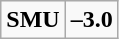<table class="wikitable" style="border: none;">
<tr align="center">
</tr>
<tr align="center">
<td><strong>SMU</strong></td>
<td><strong>–3.0</strong></td>
</tr>
</table>
